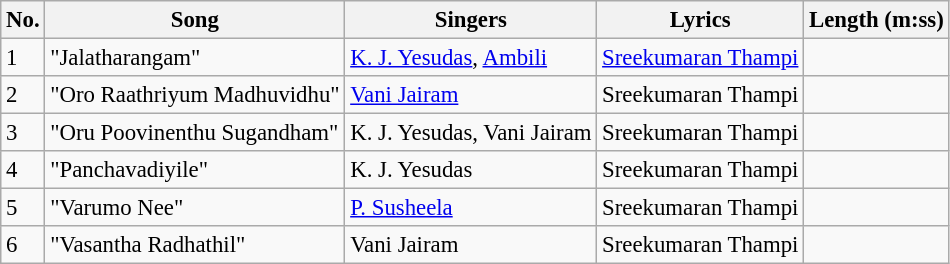<table class="wikitable" style="font-size:95%;">
<tr>
<th>No.</th>
<th>Song</th>
<th>Singers</th>
<th>Lyrics</th>
<th>Length (m:ss)</th>
</tr>
<tr>
<td>1</td>
<td>"Jalatharangam"</td>
<td><a href='#'>K. J. Yesudas</a>, <a href='#'>Ambili</a></td>
<td><a href='#'>Sreekumaran Thampi</a></td>
<td></td>
</tr>
<tr>
<td>2</td>
<td>"Oro Raathriyum Madhuvidhu"</td>
<td><a href='#'>Vani Jairam</a></td>
<td>Sreekumaran Thampi</td>
<td></td>
</tr>
<tr>
<td>3</td>
<td>"Oru Poovinenthu Sugandham"</td>
<td>K. J. Yesudas, Vani Jairam</td>
<td>Sreekumaran Thampi</td>
<td></td>
</tr>
<tr>
<td>4</td>
<td>"Panchavadiyile"</td>
<td>K. J. Yesudas</td>
<td>Sreekumaran Thampi</td>
<td></td>
</tr>
<tr>
<td>5</td>
<td>"Varumo Nee"</td>
<td><a href='#'>P. Susheela</a></td>
<td>Sreekumaran Thampi</td>
<td></td>
</tr>
<tr>
<td>6</td>
<td>"Vasantha Radhathil"</td>
<td>Vani Jairam</td>
<td>Sreekumaran Thampi</td>
<td></td>
</tr>
</table>
